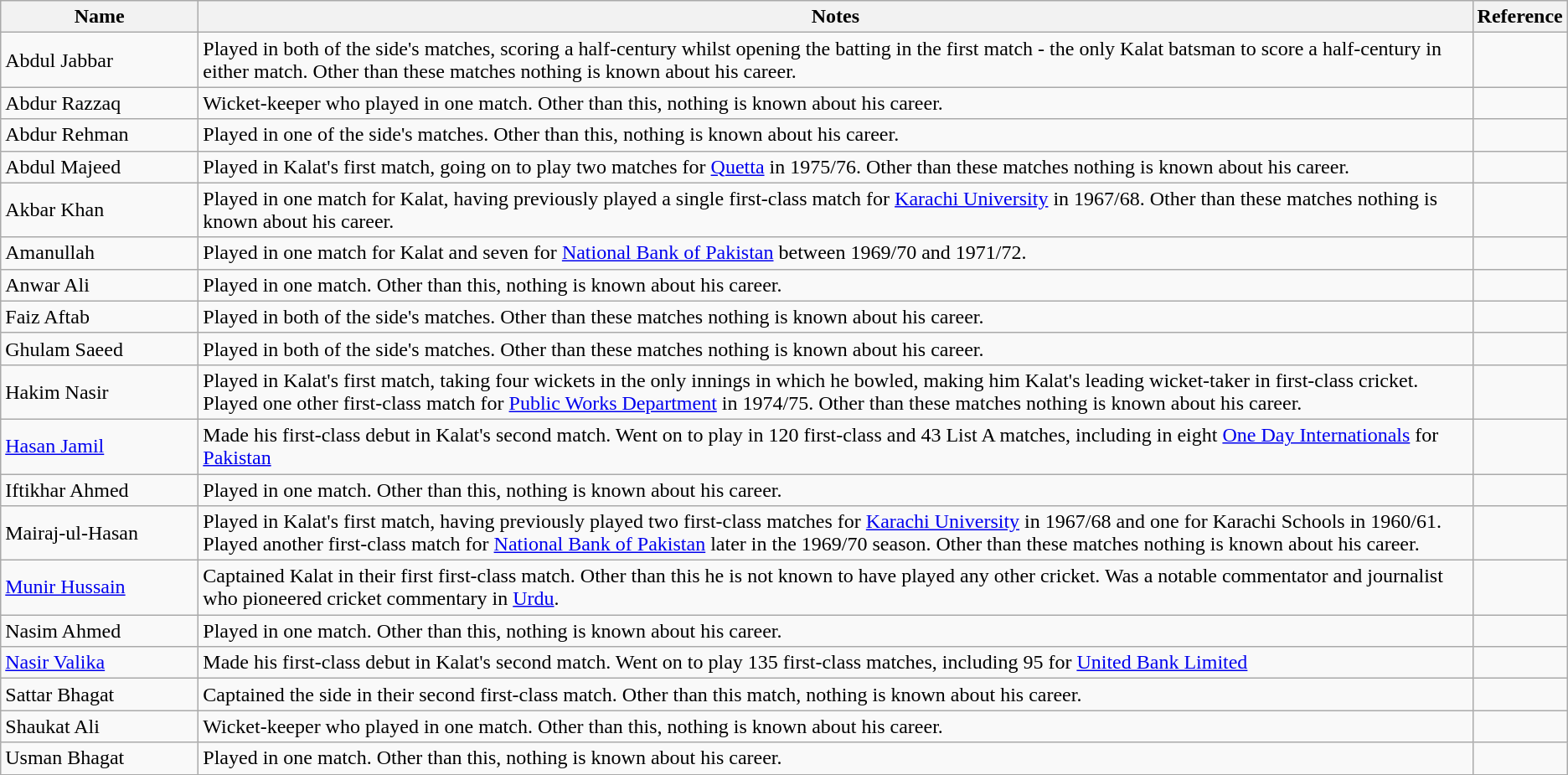<table class="wikitable">
<tr>
<th style="width:150px">Name</th>
<th>Notes</th>
<th>Reference</th>
</tr>
<tr>
<td>Abdul Jabbar</td>
<td>Played in both of the side's matches, scoring a half-century whilst opening the batting in the first match - the only Kalat batsman to score a half-century in either match. Other than these matches nothing is known about his career.</td>
<td></td>
</tr>
<tr>
<td>Abdur Razzaq</td>
<td>Wicket-keeper who played in one match. Other than this, nothing is known about his career.</td>
<td></td>
</tr>
<tr>
<td>Abdur Rehman</td>
<td>Played in one of the side's matches. Other than this, nothing is known about his career.</td>
<td></td>
</tr>
<tr>
<td>Abdul Majeed</td>
<td>Played in Kalat's first match, going on to play two matches for <a href='#'>Quetta</a> in 1975/76. Other than these matches nothing is known about his career.</td>
<td></td>
</tr>
<tr>
<td>Akbar Khan</td>
<td>Played in one match for Kalat, having previously played a single first-class match for <a href='#'>Karachi University</a> in 1967/68. Other than these matches nothing is known about his career.</td>
<td></td>
</tr>
<tr>
<td>Amanullah</td>
<td>Played in one match for Kalat and seven for <a href='#'>National Bank of Pakistan</a> between 1969/70 and 1971/72.</td>
<td></td>
</tr>
<tr>
<td>Anwar Ali</td>
<td>Played in one match. Other than this, nothing is known about his career.</td>
<td></td>
</tr>
<tr>
<td>Faiz Aftab</td>
<td>Played in both of the side's matches. Other than these matches nothing is known about his career.</td>
<td></td>
</tr>
<tr>
<td>Ghulam Saeed</td>
<td>Played in both of the side's matches. Other than these matches nothing is known about his career.</td>
<td></td>
</tr>
<tr>
<td>Hakim Nasir</td>
<td>Played in Kalat's first match, taking four wickets in the only innings in which he bowled, making him Kalat's leading wicket-taker in first-class cricket. Played one other first-class match for <a href='#'>Public Works Department</a> in 1974/75. Other than these matches nothing is known about his career.</td>
<td></td>
</tr>
<tr>
<td><a href='#'>Hasan Jamil</a></td>
<td>Made his first-class debut in Kalat's second match. Went on to play in 120 first-class and 43 List A matches, including in eight <a href='#'>One Day Internationals</a> for <a href='#'>Pakistan</a></td>
<td></td>
</tr>
<tr>
<td>Iftikhar Ahmed</td>
<td>Played in one match. Other than this, nothing is known about his career.</td>
<td></td>
</tr>
<tr>
<td>Mairaj-ul-Hasan</td>
<td>Played in Kalat's first match, having previously played two first-class matches for <a href='#'>Karachi University</a> in 1967/68 and one for Karachi Schools in 1960/61. Played another first-class match for <a href='#'>National Bank of Pakistan</a> later in the 1969/70 season. Other than these matches nothing is known about his career.</td>
<td></td>
</tr>
<tr>
<td><a href='#'>Munir Hussain</a></td>
<td>Captained Kalat in their first first-class match. Other than this he is not known to have played any other cricket. Was a notable commentator and journalist who pioneered cricket commentary in <a href='#'>Urdu</a>.</td>
<td></td>
</tr>
<tr>
<td>Nasim Ahmed</td>
<td>Played in one match. Other than this, nothing is known about his career.</td>
<td></td>
</tr>
<tr>
<td><a href='#'>Nasir Valika</a></td>
<td>Made his first-class debut in Kalat's second match. Went on to play 135 first-class matches, including 95 for <a href='#'>United Bank Limited</a></td>
<td></td>
</tr>
<tr>
<td>Sattar Bhagat</td>
<td>Captained the side in their second first-class match. Other than this match, nothing is known about his career.</td>
<td></td>
</tr>
<tr>
<td>Shaukat Ali</td>
<td>Wicket-keeper who played in one match. Other than this, nothing is known about his career.</td>
<td></td>
</tr>
<tr>
<td>Usman Bhagat</td>
<td>Played in one match. Other than this, nothing is known about his career.</td>
<td></td>
</tr>
<tr>
</tr>
</table>
